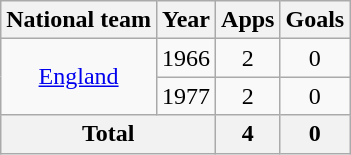<table class="wikitable" style="text-align: center;">
<tr>
<th>National team</th>
<th>Year</th>
<th>Apps</th>
<th>Goals</th>
</tr>
<tr>
<td rowspan="2"><a href='#'>England</a></td>
<td>1966</td>
<td>2</td>
<td>0</td>
</tr>
<tr>
<td>1977</td>
<td>2</td>
<td>0</td>
</tr>
<tr>
<th colspan="2">Total</th>
<th>4</th>
<th>0</th>
</tr>
</table>
